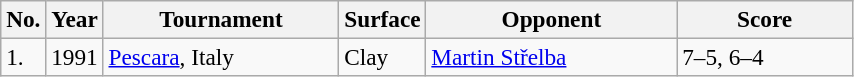<table class="sortable wikitable" style=font-size:97%>
<tr>
<th>No.</th>
<th style="width:30px">Year</th>
<th style="width:150px">Tournament</th>
<th style="width:50px">Surface</th>
<th style="width:160px">Opponent</th>
<th style="width:110px" class="unsortable">Score</th>
</tr>
<tr>
<td>1.</td>
<td>1991</td>
<td><a href='#'>Pescara</a>, Italy</td>
<td>Clay</td>
<td> <a href='#'>Martin Střelba</a></td>
<td>7–5, 6–4</td>
</tr>
</table>
